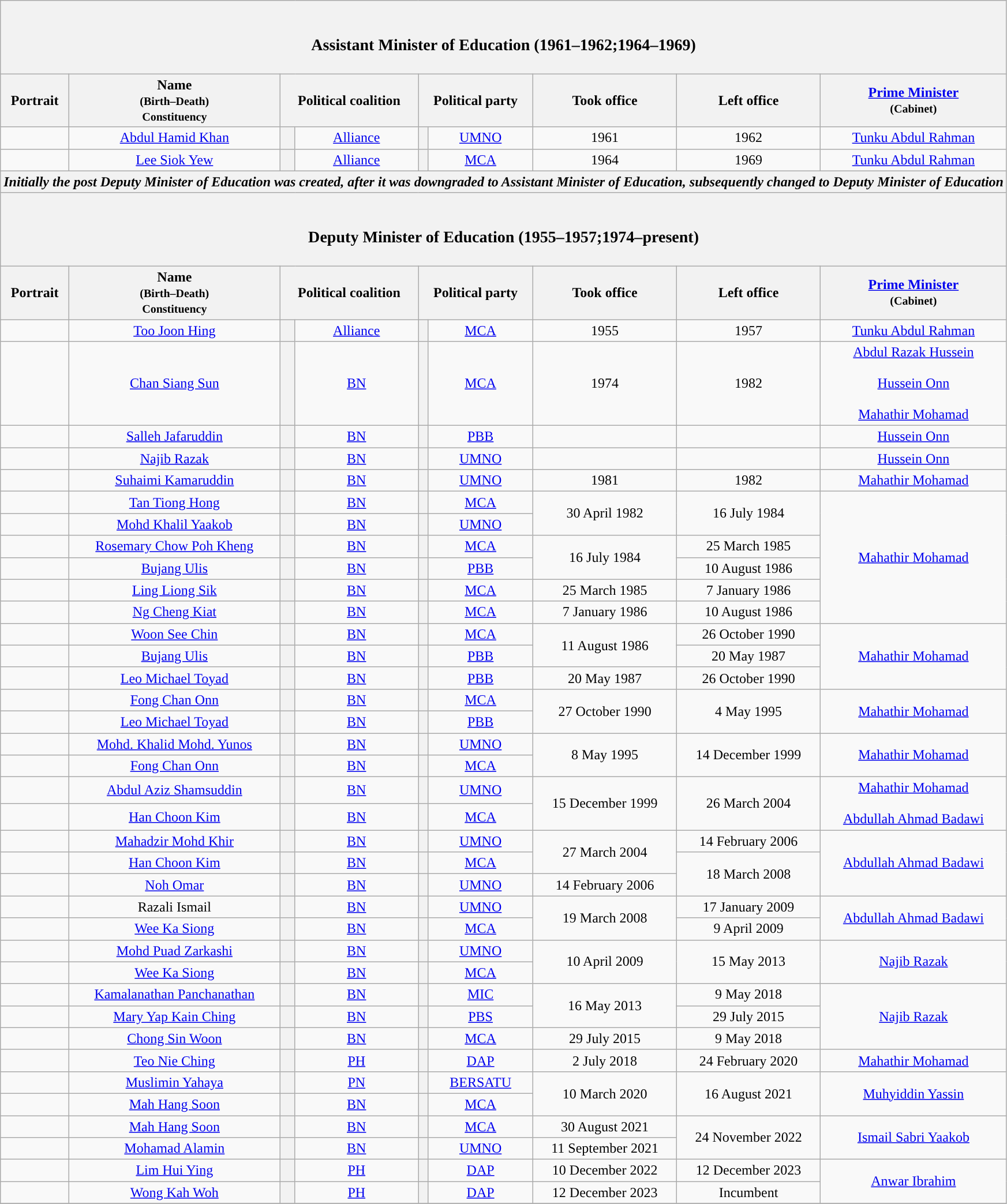<table class="wikitable" style="text-align:center;">
<tr>
<th colspan="9"><br><h3>Assistant Minister of Education (1961–1962;1964–1969)</h3></th>
</tr>
<tr>
<th>Portrait</th>
<th>Name<br><small>(Birth–Death)<br>Constituency</small></th>
<th colspan="2">Political coalition</th>
<th colspan="2">Political party</th>
<th>Took office</th>
<th>Left office</th>
<th><a href='#'>Prime Minister</a><br><small>(Cabinet)</small></th>
</tr>
<tr>
<td></td>
<td><a href='#'>Abdul Hamid Khan</a><br></td>
<th style="background:"></th>
<td><a href='#'>Alliance</a></td>
<th style="background:"></th>
<td><a href='#'>UMNO</a></td>
<td>1961</td>
<td>1962</td>
<td><a href='#'>Tunku Abdul Rahman</a><br></td>
</tr>
<tr>
<td></td>
<td><a href='#'>Lee Siok Yew</a><br></td>
<th style="background:"></th>
<td><a href='#'>Alliance</a></td>
<th style="background:"></th>
<td><a href='#'>MCA</a></td>
<td>1964</td>
<td>1969</td>
<td><a href='#'>Tunku Abdul Rahman</a><br></td>
</tr>
<tr>
<th colspan="9"><em>Initially the post Deputy Minister of Education was created, after it was downgraded to Assistant Minister of Education, subsequently changed to Deputy Minister of Education</em></th>
</tr>
<tr>
<th colspan="9"><br><h3>Deputy Minister of Education (1955–1957;1974–present)</h3></th>
</tr>
<tr>
<th>Portrait</th>
<th>Name<br><small>(Birth–Death)<br>Constituency</small></th>
<th colspan="2">Political coalition</th>
<th colspan="2">Political party</th>
<th>Took office</th>
<th>Left office</th>
<th><a href='#'>Prime Minister</a><br><small>(Cabinet)</small></th>
</tr>
<tr>
<td></td>
<td><a href='#'>Too Joon Hing</a><br></td>
<th style="background:"></th>
<td><a href='#'>Alliance</a></td>
<th style="background:"></th>
<td><a href='#'>MCA</a></td>
<td>1955</td>
<td>1957</td>
<td><a href='#'>Tunku Abdul Rahman</a><br></td>
</tr>
<tr>
<td></td>
<td><a href='#'>Chan Siang Sun</a><br></td>
<th style="background:"></th>
<td><a href='#'>BN</a></td>
<th style="background:"></th>
<td><a href='#'>MCA</a></td>
<td>1974</td>
<td>1982</td>
<td><a href='#'>Abdul Razak Hussein</a><br><br><a href='#'>Hussein Onn</a><br><br><a href='#'>Mahathir Mohamad</a><br></td>
</tr>
<tr>
<td></td>
<td><a href='#'>Salleh Jafaruddin</a><br></td>
<th style="background:"></th>
<td><a href='#'>BN</a></td>
<th style="background:"></th>
<td><a href='#'>PBB</a></td>
<td></td>
<td></td>
<td><a href='#'>Hussein Onn</a><br></td>
</tr>
<tr>
<td></td>
<td><a href='#'>Najib Razak</a><br></td>
<th style="background:"></th>
<td><a href='#'>BN</a></td>
<th style="background:"></th>
<td><a href='#'>UMNO</a></td>
<td></td>
<td></td>
<td><a href='#'>Hussein Onn</a><br></td>
</tr>
<tr>
<td></td>
<td><a href='#'>Suhaimi Kamaruddin</a><br></td>
<th style="background:"></th>
<td><a href='#'>BN</a></td>
<th style="background:"></th>
<td><a href='#'>UMNO</a></td>
<td>1981</td>
<td>1982</td>
<td><a href='#'>Mahathir Mohamad</a><br></td>
</tr>
<tr>
<td></td>
<td><a href='#'>Tan Tiong Hong</a><br></td>
<th style="background:"></th>
<td><a href='#'>BN</a></td>
<th style="background:"></th>
<td><a href='#'>MCA</a></td>
<td rowspan=2>30 April 1982</td>
<td rowspan=2>16 July 1984</td>
<td rowspan=6><a href='#'>Mahathir Mohamad</a><br></td>
</tr>
<tr>
<td></td>
<td><a href='#'>Mohd Khalil Yaakob</a><br></td>
<th style="background:"></th>
<td><a href='#'>BN</a></td>
<th style="background:"></th>
<td><a href='#'>UMNO</a></td>
</tr>
<tr>
<td></td>
<td><a href='#'>Rosemary Chow Poh Kheng</a><br></td>
<th style="background:"></th>
<td><a href='#'>BN</a></td>
<th style="background:"></th>
<td><a href='#'>MCA</a></td>
<td rowspan=2>16 July 1984</td>
<td>25 March 1985</td>
</tr>
<tr>
<td></td>
<td><a href='#'>Bujang Ulis</a><br></td>
<th style="background:"></th>
<td><a href='#'>BN</a></td>
<th style="background:"></th>
<td><a href='#'>PBB</a></td>
<td>10 August 1986</td>
</tr>
<tr>
<td></td>
<td><a href='#'>Ling Liong Sik</a><br></td>
<th style="background:"></th>
<td><a href='#'>BN</a></td>
<th style="background:"></th>
<td><a href='#'>MCA</a></td>
<td>25 March 1985</td>
<td>7 January 1986</td>
</tr>
<tr>
<td></td>
<td><a href='#'>Ng Cheng Kiat</a><br></td>
<th style="background:"></th>
<td><a href='#'>BN</a></td>
<th style="background:"></th>
<td><a href='#'>MCA</a></td>
<td>7 January 1986</td>
<td>10 August 1986</td>
</tr>
<tr>
<td></td>
<td><a href='#'>Woon See Chin</a><br></td>
<th style="background:"></th>
<td><a href='#'>BN</a></td>
<th style="background:"></th>
<td><a href='#'>MCA</a></td>
<td rowspan=2>11 August 1986</td>
<td>26 October 1990</td>
<td rowspan=3><a href='#'>Mahathir Mohamad</a><br></td>
</tr>
<tr>
<td></td>
<td><a href='#'>Bujang Ulis</a><br></td>
<th style="background:"></th>
<td><a href='#'>BN</a></td>
<th style="background:"></th>
<td><a href='#'>PBB</a></td>
<td>20 May 1987</td>
</tr>
<tr>
<td></td>
<td><a href='#'>Leo Michael Toyad</a><br></td>
<th style="background:"></th>
<td><a href='#'>BN</a></td>
<th style="background:"></th>
<td><a href='#'>PBB</a></td>
<td>20 May 1987</td>
<td>26 October 1990</td>
</tr>
<tr>
<td></td>
<td><a href='#'>Fong Chan Onn</a><br></td>
<th style="background:"></th>
<td><a href='#'>BN</a></td>
<th style="background:"></th>
<td><a href='#'>MCA</a></td>
<td rowspan=2>27 October 1990</td>
<td rowspan=2>4 May 1995</td>
<td rowspan=2><a href='#'>Mahathir Mohamad</a><br></td>
</tr>
<tr>
<td></td>
<td><a href='#'>Leo Michael Toyad</a><br></td>
<th style="background:"></th>
<td><a href='#'>BN</a></td>
<th style="background:"></th>
<td><a href='#'>PBB</a></td>
</tr>
<tr>
<td></td>
<td><a href='#'>Mohd. Khalid Mohd. Yunos</a><br></td>
<th style="background:"></th>
<td><a href='#'>BN</a></td>
<th style="background:"></th>
<td><a href='#'>UMNO</a></td>
<td rowspan=2>8 May 1995</td>
<td rowspan=2>14 December 1999</td>
<td rowspan=2><a href='#'>Mahathir Mohamad</a><br></td>
</tr>
<tr>
<td></td>
<td><a href='#'>Fong Chan Onn</a><br></td>
<th style="background:"></th>
<td><a href='#'>BN</a></td>
<th style="background:"></th>
<td><a href='#'>MCA</a></td>
</tr>
<tr>
<td></td>
<td><a href='#'>Abdul Aziz Shamsuddin</a><br></td>
<th style="background:"></th>
<td><a href='#'>BN</a></td>
<th style="background:"></th>
<td><a href='#'>UMNO</a></td>
<td rowspan=2>15 December 1999</td>
<td rowspan=2>26 March 2004</td>
<td rowspan=2><a href='#'>Mahathir Mohamad</a><br><br><a href='#'>Abdullah Ahmad Badawi</a><br></td>
</tr>
<tr>
<td></td>
<td><a href='#'>Han Choon Kim</a><br></td>
<th style="background:"></th>
<td><a href='#'>BN</a></td>
<th style="background:"></th>
<td><a href='#'>MCA</a></td>
</tr>
<tr>
<td></td>
<td><a href='#'>Mahadzir Mohd Khir</a><br></td>
<th style="background:"></th>
<td><a href='#'>BN</a></td>
<th style="background:"></th>
<td><a href='#'>UMNO</a></td>
<td rowspan=2>27 March 2004</td>
<td>14 February 2006</td>
<td rowspan=3><a href='#'>Abdullah Ahmad Badawi</a><br></td>
</tr>
<tr>
<td></td>
<td><a href='#'>Han Choon Kim</a><br></td>
<th style="background:"></th>
<td><a href='#'>BN</a></td>
<th style="background:"></th>
<td><a href='#'>MCA</a></td>
<td rowspan=2>18 March 2008</td>
</tr>
<tr>
<td></td>
<td><a href='#'>Noh Omar</a><br></td>
<th style="background:"></th>
<td><a href='#'>BN</a></td>
<th style="background:"></th>
<td><a href='#'>UMNO</a></td>
<td>14 February 2006</td>
</tr>
<tr>
<td></td>
<td>Razali Ismail<br></td>
<th style="background:"></th>
<td><a href='#'>BN</a></td>
<th style="background:"></th>
<td><a href='#'>UMNO</a></td>
<td rowspan=2>19 March 2008</td>
<td>17 January 2009</td>
<td rowspan=2><a href='#'>Abdullah Ahmad Badawi</a><br></td>
</tr>
<tr>
<td></td>
<td><a href='#'>Wee Ka Siong</a><br></td>
<th style="background:"></th>
<td><a href='#'>BN</a></td>
<th style="background:"></th>
<td><a href='#'>MCA</a></td>
<td>9 April 2009</td>
</tr>
<tr>
<td></td>
<td><a href='#'>Mohd Puad Zarkashi</a><br></td>
<th style="background:"></th>
<td><a href='#'>BN</a></td>
<th style="background:"></th>
<td><a href='#'>UMNO</a></td>
<td rowspan=2>10 April 2009</td>
<td rowspan=2>15 May 2013</td>
<td rowspan=2><a href='#'>Najib Razak</a><br></td>
</tr>
<tr>
<td></td>
<td><a href='#'>Wee Ka Siong</a><br></td>
<th style="background:"></th>
<td><a href='#'>BN</a></td>
<th style="background:"></th>
<td><a href='#'>MCA</a></td>
</tr>
<tr>
<td></td>
<td><a href='#'>Kamalanathan Panchanathan</a><br></td>
<th style="background:"></th>
<td><a href='#'>BN</a></td>
<th style="background:"></th>
<td><a href='#'>MIC</a></td>
<td rowspan=2>16 May 2013</td>
<td>9 May 2018</td>
<td rowspan=3><a href='#'>Najib Razak</a><br></td>
</tr>
<tr>
<td></td>
<td><a href='#'>Mary Yap Kain Ching</a><br></td>
<th style="background:"></th>
<td><a href='#'>BN</a></td>
<th style="background:"></th>
<td><a href='#'>PBS</a></td>
<td>29 July 2015</td>
</tr>
<tr>
<td></td>
<td><a href='#'>Chong Sin Woon</a><br></td>
<th style="background:"></th>
<td><a href='#'>BN</a></td>
<th style="background:"></th>
<td><a href='#'>MCA</a></td>
<td>29 July 2015</td>
<td>9 May 2018</td>
</tr>
<tr>
<td></td>
<td><a href='#'>Teo Nie Ching</a><br></td>
<th style="background:"></th>
<td><a href='#'>PH</a></td>
<th style="background:"></th>
<td><a href='#'>DAP</a></td>
<td>2 July 2018</td>
<td>24 February 2020</td>
<td><a href='#'>Mahathir Mohamad</a><br></td>
</tr>
<tr>
<td></td>
<td><a href='#'>Muslimin Yahaya</a><br></td>
<th style="background:"></th>
<td><a href='#'>PN</a></td>
<th style="background:"></th>
<td><a href='#'>BERSATU</a></td>
<td rowspan=2>10 March 2020</td>
<td rowspan=2>16 August 2021</td>
<td rowspan=2><a href='#'>Muhyiddin Yassin</a><br></td>
</tr>
<tr>
<td></td>
<td><a href='#'>Mah Hang Soon</a><br></td>
<th style="background:"></th>
<td><a href='#'>BN</a></td>
<th style="background:"></th>
<td><a href='#'>MCA</a></td>
</tr>
<tr>
<td></td>
<td><a href='#'>Mah Hang Soon</a><br></td>
<th style="background:"></th>
<td><a href='#'>BN</a></td>
<th style="background:"></th>
<td><a href='#'>MCA</a></td>
<td>30 August 2021</td>
<td rowspan=2>24 November 2022</td>
<td rowspan=2><a href='#'>Ismail Sabri Yaakob</a><br></td>
</tr>
<tr>
<td></td>
<td><a href='#'>Mohamad Alamin</a><br></td>
<th style="background:"></th>
<td><a href='#'>BN</a></td>
<th style="background:"></th>
<td><a href='#'>UMNO</a></td>
<td>11 September 2021</td>
</tr>
<tr>
<td></td>
<td><a href='#'>Lim Hui Ying</a><br></td>
<th style="background:"></th>
<td><a href='#'>PH</a></td>
<th style="background:"></th>
<td><a href='#'>DAP</a></td>
<td>10 December 2022</td>
<td>12 December 2023</td>
<td rowspan=2><a href='#'>Anwar Ibrahim</a><br></td>
</tr>
<tr>
<td></td>
<td><a href='#'>Wong Kah Woh</a><br></td>
<th style="background:"></th>
<td><a href='#'>PH</a></td>
<th style="background:"></th>
<td><a href='#'>DAP</a></td>
<td>12 December 2023</td>
<td>Incumbent</td>
</tr>
<tr>
</tr>
</table>
